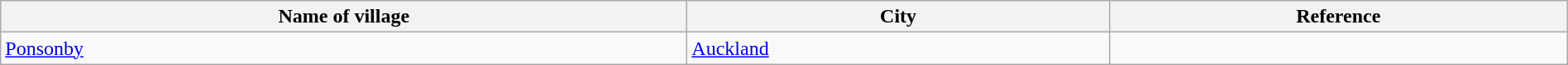<table class="wikitable" style="width: 100%">
<tr>
<th>Name of village</th>
<th>City </th>
<th>Reference</th>
</tr>
<tr>
<td><a href='#'>Ponsonby</a></td>
<td><a href='#'>Auckland</a></td>
<td></td>
</tr>
</table>
